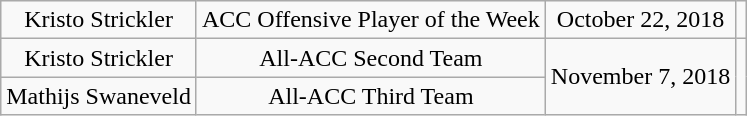<table class="wikitable sortable" style="text-align: center">
<tr>
<td>Kristo Strickler</td>
<td>ACC Offensive Player of the Week</td>
<td>October 22, 2018</td>
<td></td>
</tr>
<tr>
<td>Kristo Strickler</td>
<td>All-ACC Second Team</td>
<td rowspan=2>November 7, 2018</td>
<td rowspan=2></td>
</tr>
<tr>
<td>Mathijs Swaneveld</td>
<td>All-ACC Third Team</td>
</tr>
</table>
